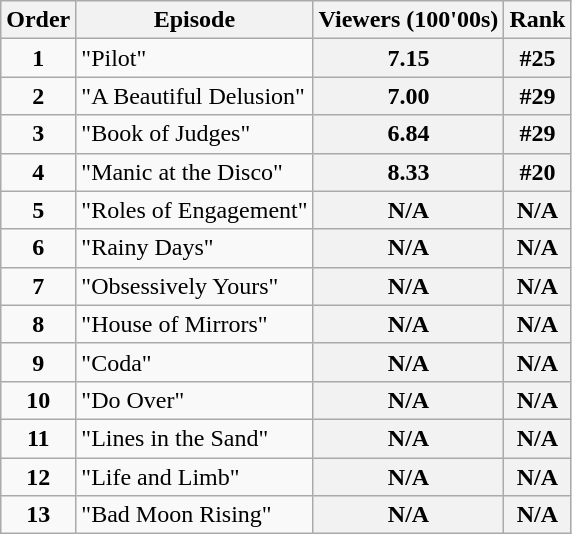<table class="wikitable sortable">
<tr>
<th>Order</th>
<th>Episode</th>
<th>Viewers (100'00s)</th>
<th>Rank</th>
</tr>
<tr>
<td style="text-align:center"><strong>1</strong></td>
<td>"Pilot"</td>
<th style="text-align:center">7.15</th>
<th style="text-align:center">#25</th>
</tr>
<tr>
<td style="text-align:center"><strong>2</strong></td>
<td>"A Beautiful Delusion"</td>
<th style="text-align:center">7.00</th>
<th style="text-align:center">#29</th>
</tr>
<tr>
<td style="text-align:center"><strong>3</strong></td>
<td>"Book of Judges"</td>
<th style="text-align:center">6.84</th>
<th style="text-align:center">#29</th>
</tr>
<tr>
<td style="text-align:center"><strong>4</strong></td>
<td>"Manic at the Disco"</td>
<th style="text-align:center">8.33</th>
<th style="text-align:center">#20</th>
</tr>
<tr>
<td style="text-align:center"><strong>5</strong></td>
<td>"Roles of Engagement"</td>
<th style="text-align:center">N/A</th>
<th style="text-align:center">N/A</th>
</tr>
<tr>
<td style="text-align:center"><strong>6</strong></td>
<td>"Rainy Days"</td>
<th style="text-align:center">N/A</th>
<th style="text-align:center">N/A</th>
</tr>
<tr>
<td style="text-align:center"><strong>7</strong></td>
<td>"Obsessively Yours"</td>
<th style="text-align:center">N/A</th>
<th style="text-align:center">N/A</th>
</tr>
<tr>
<td style="text-align:center"><strong>8</strong></td>
<td>"House of Mirrors"</td>
<th style="text-align:center">N/A</th>
<th style="text-align:center">N/A</th>
</tr>
<tr>
<td style="text-align:center"><strong>9</strong></td>
<td>"Coda"</td>
<th style="text-align:center">N/A</th>
<th style="text-align:center">N/A</th>
</tr>
<tr>
<td style="text-align:center"><strong>10</strong></td>
<td>"Do Over"</td>
<th style="text-align:center">N/A</th>
<th style="text-align:center">N/A</th>
</tr>
<tr>
<td style="text-align:center"><strong>11</strong></td>
<td>"Lines in the Sand"</td>
<th style="text-align:center">N/A</th>
<th style="text-align:center">N/A</th>
</tr>
<tr>
<td style="text-align:center"><strong>12</strong></td>
<td>"Life and Limb"</td>
<th style="text-align:center">N/A</th>
<th style="text-align:center">N/A</th>
</tr>
<tr>
<td style="text-align:center"><strong>13</strong></td>
<td>"Bad Moon Rising"</td>
<th style="text-align:center">N/A</th>
<th style="text-align:center">N/A</th>
</tr>
</table>
